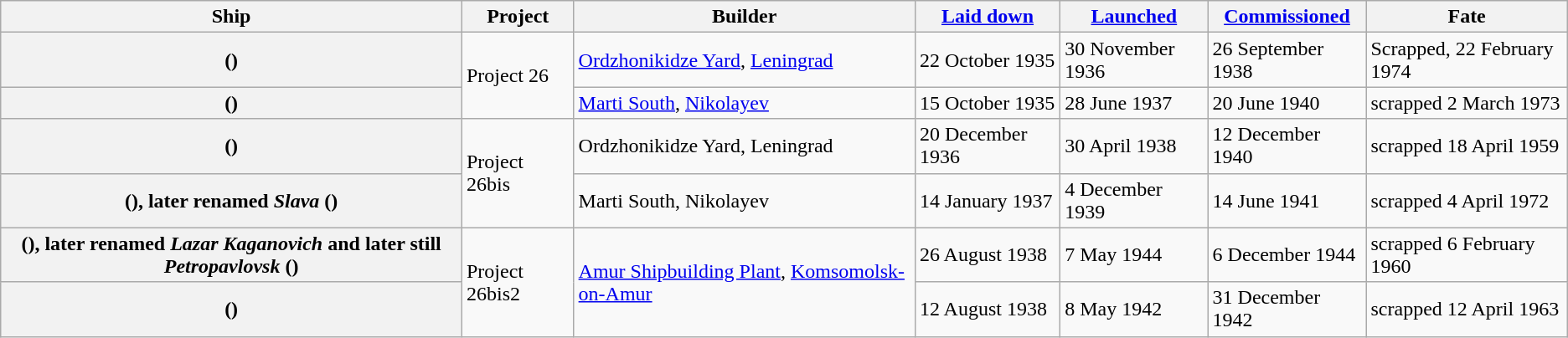<table class="wikitable plainrowheaders">
<tr>
<th scope="col">Ship</th>
<th scope="col">Project</th>
<th scope="col">Builder</th>
<th scope="col"><a href='#'>Laid down</a></th>
<th scope="col"><a href='#'>Launched</a></th>
<th scope="col"><a href='#'>Commissioned</a></th>
<th scope="col">Fate</th>
</tr>
<tr>
<th scope="row"> ()</th>
<td rowspan=2>Project 26</td>
<td><a href='#'>Ordzhonikidze Yard</a>, <a href='#'>Leningrad</a></td>
<td>22 October 1935</td>
<td>30 November 1936</td>
<td>26 September 1938</td>
<td>Scrapped, 22 February 1974</td>
</tr>
<tr>
<th scope="row"> ()</th>
<td><a href='#'>Marti South</a>, <a href='#'>Nikolayev</a></td>
<td>15 October 1935</td>
<td>28 June 1937</td>
<td>20 June 1940</td>
<td>scrapped 2 March 1973</td>
</tr>
<tr>
<th scope="row"> ()</th>
<td rowspan=2>Project 26bis</td>
<td>Ordzhonikidze Yard, Leningrad</td>
<td>20 December 1936</td>
<td>30 April 1938</td>
<td>12 December 1940</td>
<td>scrapped 18 April 1959</td>
</tr>
<tr>
<th scope="row"> (), later renamed <em>Slava</em> ()</th>
<td>Marti South, Nikolayev</td>
<td>14 January 1937</td>
<td>4 December 1939</td>
<td>14 June 1941</td>
<td>scrapped 4 April 1972</td>
</tr>
<tr>
<th scope="row"> (), later renamed <em>Lazar Kaganovich</em> and later still <em>Petropavlovsk</em> ()</th>
<td rowspan=2>Project 26bis2</td>
<td rowspan=2><a href='#'>Amur Shipbuilding Plant</a>, <a href='#'>Komsomolsk-on-Amur</a></td>
<td>26 August 1938</td>
<td>7 May 1944</td>
<td>6 December 1944</td>
<td>scrapped 6 February 1960</td>
</tr>
<tr>
<th scope="row"> ()</th>
<td>12 August 1938</td>
<td>8 May 1942</td>
<td>31 December 1942</td>
<td>scrapped 12 April 1963</td>
</tr>
</table>
